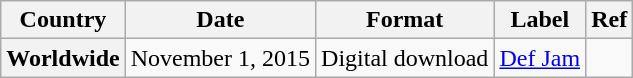<table class="wikitable plainrowheaders">
<tr>
<th scope="col">Country</th>
<th scope="col">Date</th>
<th scope="col">Format</th>
<th scope="col">Label</th>
<th scope="col">Ref</th>
</tr>
<tr>
<th scope="row">Worldwide</th>
<td>November 1, 2015</td>
<td>Digital download</td>
<td><a href='#'>Def Jam</a></td>
<td></td>
</tr>
</table>
